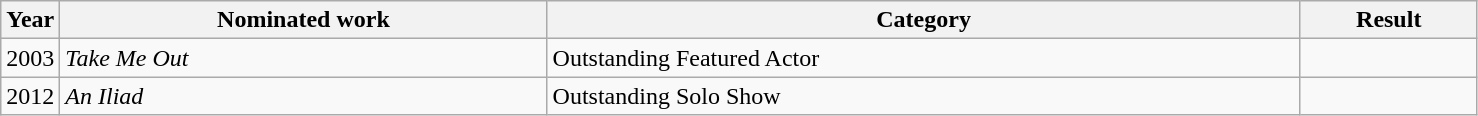<table class=wikitable>
<tr>
<th width=4%>Year</th>
<th width=33%>Nominated work</th>
<th width=51%>Category</th>
<th width=12%>Result</th>
</tr>
<tr>
<td>2003</td>
<td><em>Take Me Out</em></td>
<td>Outstanding Featured Actor</td>
<td></td>
</tr>
<tr>
<td>2012</td>
<td><em>An Iliad</em></td>
<td>Outstanding Solo Show</td>
<td></td>
</tr>
</table>
